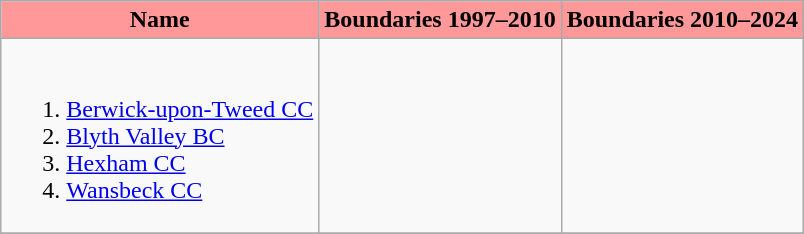<table class="wikitable">
<tr>
<th style="background-color:#ff9999">Name</th>
<th style="background-color:#ff9999">Boundaries 1997–2010</th>
<th style="background-color:#ff9999">Boundaries 2010–2024</th>
</tr>
<tr>
<td><br><ol><li><a href='#'>Berwick-upon-Tweed CC</a></li><li><a href='#'>Blyth Valley BC</a></li><li><a href='#'>Hexham CC</a></li><li><a href='#'>Wansbeck CC</a></li></ol></td>
<td></td>
<td></td>
</tr>
<tr>
</tr>
</table>
